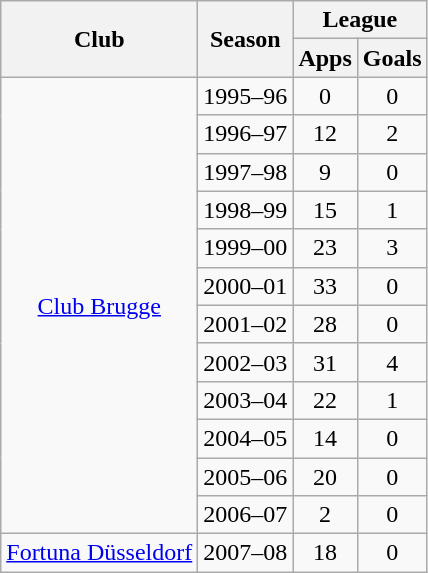<table class="wikitable" style="text-align:center">
<tr>
<th rowspan="2">Club</th>
<th rowspan="2">Season</th>
<th colspan="2">League</th>
</tr>
<tr>
<th>Apps</th>
<th>Goals</th>
</tr>
<tr>
<td rowspan="12"><a href='#'>Club Brugge</a></td>
<td>1995–96</td>
<td>0</td>
<td>0</td>
</tr>
<tr>
<td>1996–97</td>
<td>12</td>
<td>2</td>
</tr>
<tr>
<td>1997–98</td>
<td>9</td>
<td>0</td>
</tr>
<tr>
<td>1998–99</td>
<td>15</td>
<td>1</td>
</tr>
<tr>
<td>1999–00</td>
<td>23</td>
<td>3</td>
</tr>
<tr>
<td>2000–01</td>
<td>33</td>
<td>0</td>
</tr>
<tr>
<td>2001–02</td>
<td>28</td>
<td>0</td>
</tr>
<tr>
<td>2002–03</td>
<td>31</td>
<td>4</td>
</tr>
<tr>
<td>2003–04</td>
<td>22</td>
<td>1</td>
</tr>
<tr>
<td>2004–05</td>
<td>14</td>
<td>0</td>
</tr>
<tr>
<td>2005–06</td>
<td>20</td>
<td>0</td>
</tr>
<tr>
<td>2006–07</td>
<td>2</td>
<td>0</td>
</tr>
<tr>
<td><a href='#'>Fortuna Düsseldorf</a></td>
<td>2007–08</td>
<td>18</td>
<td>0</td>
</tr>
</table>
